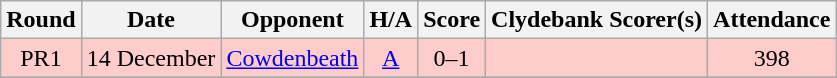<table class="wikitable" style="text-align:center">
<tr>
<th>Round</th>
<th>Date</th>
<th>Opponent</th>
<th>H/A</th>
<th>Score</th>
<th>Clydebank Scorer(s)</th>
<th>Attendance</th>
</tr>
<tr bgcolor=#FFCCCC>
<td>PR1</td>
<td align=left>14 December</td>
<td align=left><a href='#'>Cowdenbeath</a></td>
<td><a href='#'>A</a></td>
<td>0–1</td>
<td align=left></td>
<td>398</td>
</tr>
<tr>
</tr>
</table>
